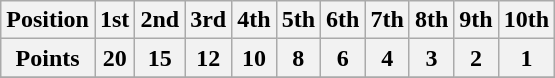<table class="wikitable">
<tr>
<th>Position</th>
<th>1st</th>
<th>2nd</th>
<th>3rd</th>
<th>4th</th>
<th>5th</th>
<th>6th</th>
<th>7th</th>
<th>8th</th>
<th>9th</th>
<th>10th</th>
</tr>
<tr>
<th>Points</th>
<th>20</th>
<th>15</th>
<th>12</th>
<th>10</th>
<th>8</th>
<th>6</th>
<th>4</th>
<th>3</th>
<th>2</th>
<th>1</th>
</tr>
<tr>
</tr>
</table>
